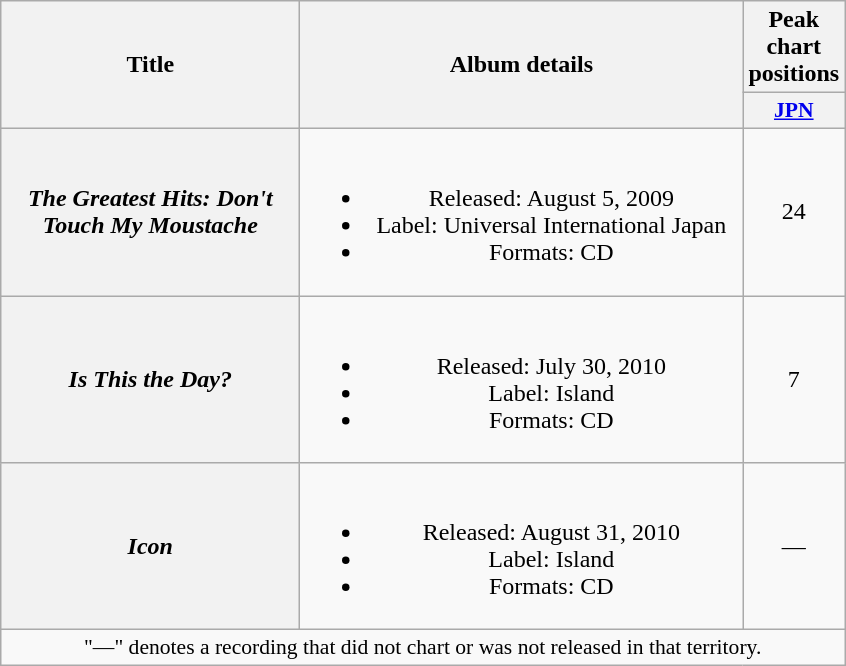<table class="wikitable plainrowheaders" style="text-align:center;">
<tr>
<th scope="col" rowspan="2" style="width:12em;">Title</th>
<th scope="col" rowspan="2" style="width:18em;">Album details</th>
<th scope="col" colspan="1">Peak chart positions</th>
</tr>
<tr>
<th scope="col" style="width:3em;font-size:90%;"><a href='#'>JPN</a></th>
</tr>
<tr>
<th scope="row"><em>The Greatest Hits: Don't Touch My Moustache</em></th>
<td><br><ul><li>Released: August 5, 2009</li><li>Label: Universal International Japan</li><li>Formats: CD</li></ul></td>
<td>24</td>
</tr>
<tr>
<th scope="row"><em>Is This the Day?</em></th>
<td><br><ul><li>Released: July 30, 2010</li><li>Label: Island</li><li>Formats: CD</li></ul></td>
<td>7</td>
</tr>
<tr>
<th scope="row"><em>Icon</em></th>
<td><br><ul><li>Released: August 31, 2010</li><li>Label: Island</li><li>Formats: CD</li></ul></td>
<td>—</td>
</tr>
<tr>
<td colspan="4" style="font-size:90%">"—" denotes a recording that did not chart or was not released in that territory.</td>
</tr>
</table>
